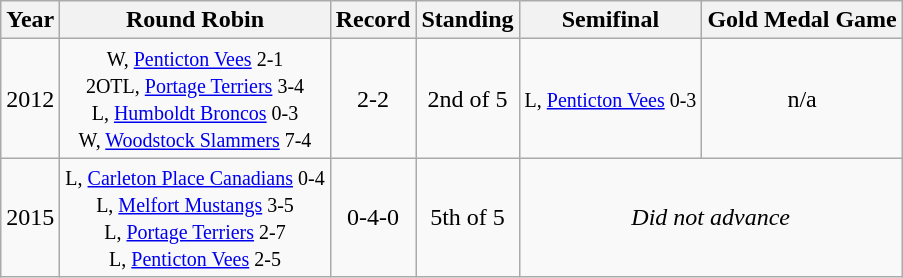<table class="wikitable" style="text-align:center;">
<tr>
<th>Year</th>
<th>Round Robin</th>
<th>Record</th>
<th>Standing</th>
<th>Semifinal</th>
<th>Gold Medal Game</th>
</tr>
<tr>
<td>2012</td>
<td><small>W, <a href='#'>Penticton Vees</a> 2-1<br>2OTL, <a href='#'>Portage Terriers</a> 3-4<br>L, <a href='#'>Humboldt Broncos</a> 0-3<br>W, <a href='#'>Woodstock Slammers</a> 7-4</small></td>
<td>2-2</td>
<td>2nd of 5</td>
<td><small>L, <a href='#'>Penticton Vees</a> 0-3</small></td>
<td>n/a</td>
</tr>
<tr>
<td>2015</td>
<td><small>L, <a href='#'>Carleton Place Canadians</a> 0-4 <br>L, <a href='#'>Melfort Mustangs</a> 3-5<br>L, <a href='#'>Portage Terriers</a> 2-7<br>L, <a href='#'>Penticton Vees</a> 2-5</small></td>
<td>0-4-0</td>
<td>5th of 5</td>
<td colspan=2><em>Did not advance</em></td>
</tr>
</table>
